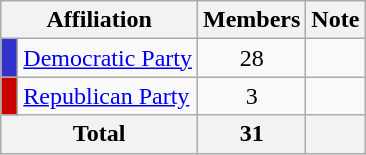<table class="wikitable">
<tr>
<th colspan="2" align="center" valign="bottom">Affiliation</th>
<th valign="bottom">Members</th>
<th valign="bottom">Note</th>
</tr>
<tr>
<td bgcolor="#3333CC"> </td>
<td><a href='#'>Democratic Party</a></td>
<td align="center">28</td>
<td></td>
</tr>
<tr>
<td bgcolor="#CC0000"> </td>
<td><a href='#'>Republican Party</a></td>
<td align="center">3</td>
<td></td>
</tr>
<tr>
<th colspan="2" align="center"><strong>Total</strong></th>
<th align="center"><strong>31</strong></th>
<th></th>
</tr>
</table>
